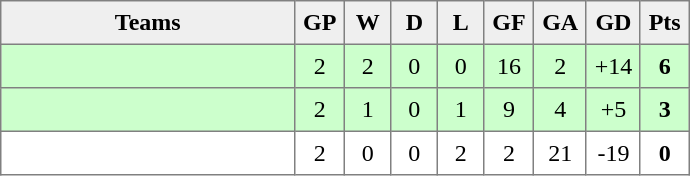<table style=border-collapse:collapse border=1 cellspacing=0 cellpadding=5>
<tr align=center bgcolor=#efefef>
<th width=185>Teams</th>
<th width=20>GP</th>
<th width=20>W</th>
<th width=20>D</th>
<th width=20>L</th>
<th width=20>GF</th>
<th width=20>GA</th>
<th width=20>GD</th>
<th width=20>Pts<br></th>
</tr>
<tr align=center bgcolor="ccffcc">
<td style="text-align:left;"></td>
<td>2</td>
<td>2</td>
<td>0</td>
<td>0</td>
<td>16</td>
<td>2</td>
<td>+14</td>
<td><strong>6</strong></td>
</tr>
<tr align=center bgcolor="ccffcc">
<td style="text-align:left;"></td>
<td>2</td>
<td>1</td>
<td>0</td>
<td>1</td>
<td>9</td>
<td>4</td>
<td>+5</td>
<td><strong>3</strong></td>
</tr>
<tr align=center>
<td style="text-align:left;"></td>
<td>2</td>
<td>0</td>
<td>0</td>
<td>2</td>
<td>2</td>
<td>21</td>
<td>-19</td>
<td><strong>0</strong></td>
</tr>
</table>
